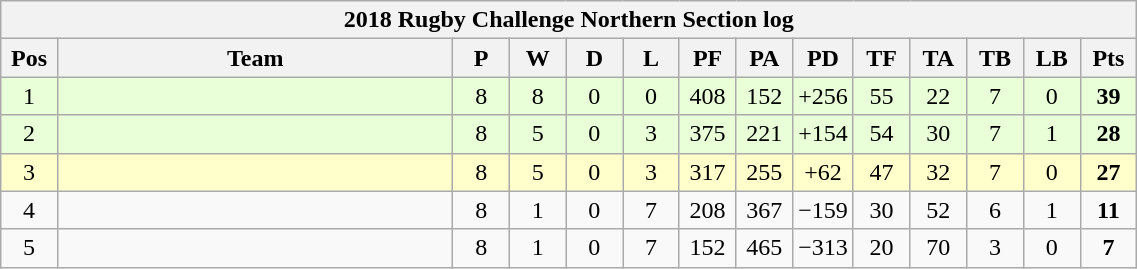<table class="wikitable" style="text-align:center; font-size:100%; width:60%;">
<tr>
<th colspan="100%" cellpadding="0" cellspacing="0"><strong>2018 Rugby Challenge Northern Section log</strong></th>
</tr>
<tr>
<th style="width:5%;">Pos</th>
<th style="width:35%;">Team</th>
<th style="width:5%;">P</th>
<th style="width:5%;">W</th>
<th style="width:5%;">D</th>
<th style="width:5%;">L</th>
<th style="width:5%;">PF</th>
<th style="width:5%;">PA</th>
<th style="width:5%;">PD</th>
<th style="width:5%;">TF</th>
<th style="width:5%;">TA</th>
<th style="width:5%;">TB</th>
<th style="width:5%;">LB</th>
<th style="width:5%;">Pts<br></th>
</tr>
<tr style="background:#E8FFD8;">
<td>1</td>
<td align=left></td>
<td>8</td>
<td>8</td>
<td>0</td>
<td>0</td>
<td>408</td>
<td>152</td>
<td>+256</td>
<td>55</td>
<td>22</td>
<td>7</td>
<td>0</td>
<td><strong>39</strong></td>
</tr>
<tr style="background:#E8FFD8;">
<td>2</td>
<td align=left></td>
<td>8</td>
<td>5</td>
<td>0</td>
<td>3</td>
<td>375</td>
<td>221</td>
<td>+154</td>
<td>54</td>
<td>30</td>
<td>7</td>
<td>1</td>
<td><strong>28</strong></td>
</tr>
<tr style="background:#FFFFCC;">
<td>3</td>
<td align=left></td>
<td>8</td>
<td>5</td>
<td>0</td>
<td>3</td>
<td>317</td>
<td>255</td>
<td>+62</td>
<td>47</td>
<td>32</td>
<td>7</td>
<td>0</td>
<td><strong>27</strong></td>
</tr>
<tr>
<td>4</td>
<td align=left></td>
<td>8</td>
<td>1</td>
<td>0</td>
<td>7</td>
<td>208</td>
<td>367</td>
<td>−159</td>
<td>30</td>
<td>52</td>
<td>6</td>
<td>1</td>
<td><strong>11</strong></td>
</tr>
<tr>
<td>5</td>
<td align=left></td>
<td>8</td>
<td>1</td>
<td>0</td>
<td>7</td>
<td>152</td>
<td>465</td>
<td>−313</td>
<td>20</td>
<td>70</td>
<td>3</td>
<td>0</td>
<td><strong>7</strong></td>
</tr>
</table>
